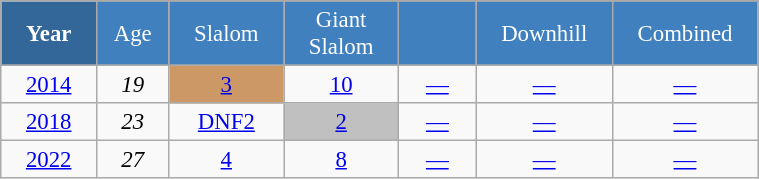<table class="wikitable" style="font-size:95%; text-align:center; border:grey solid 1px; border-collapse:collapse;" width="40%">
<tr style="background-color:#369; color:white;">
<td rowspan="2" colspan="1" width="5%"><strong>Year</strong></td>
</tr>
<tr style="background-color:#4180be; color:white;">
<td width="3%">Age</td>
<td width="5%">Slalom</td>
<td width="5%">Giant<br>Slalom</td>
<td width="5%"></td>
<td width="5%">Downhill</td>
<td width="5%">Combined</td>
</tr>
<tr style="background-color:#8CB2D8; color:white;">
</tr>
<tr>
<td><a href='#'>2014</a></td>
<td><em>19</em></td>
<td style="background:#c96;"><a href='#'>3</a></td>
<td><a href='#'>10</a></td>
<td><a href='#'>—</a></td>
<td><a href='#'>—</a></td>
<td><a href='#'>—</a></td>
</tr>
<tr>
<td><a href='#'>2018</a></td>
<td><em>23</em></td>
<td><a href='#'>DNF2</a></td>
<td style="background:silver;"><a href='#'>2</a></td>
<td><a href='#'>—</a></td>
<td><a href='#'>—</a></td>
<td><a href='#'>—</a></td>
</tr>
<tr>
<td><a href='#'>2022</a></td>
<td><em>27</em></td>
<td><a href='#'>4</a></td>
<td><a href='#'>8</a></td>
<td><a href='#'>—</a></td>
<td><a href='#'>—</a></td>
<td><a href='#'>—</a></td>
</tr>
</table>
